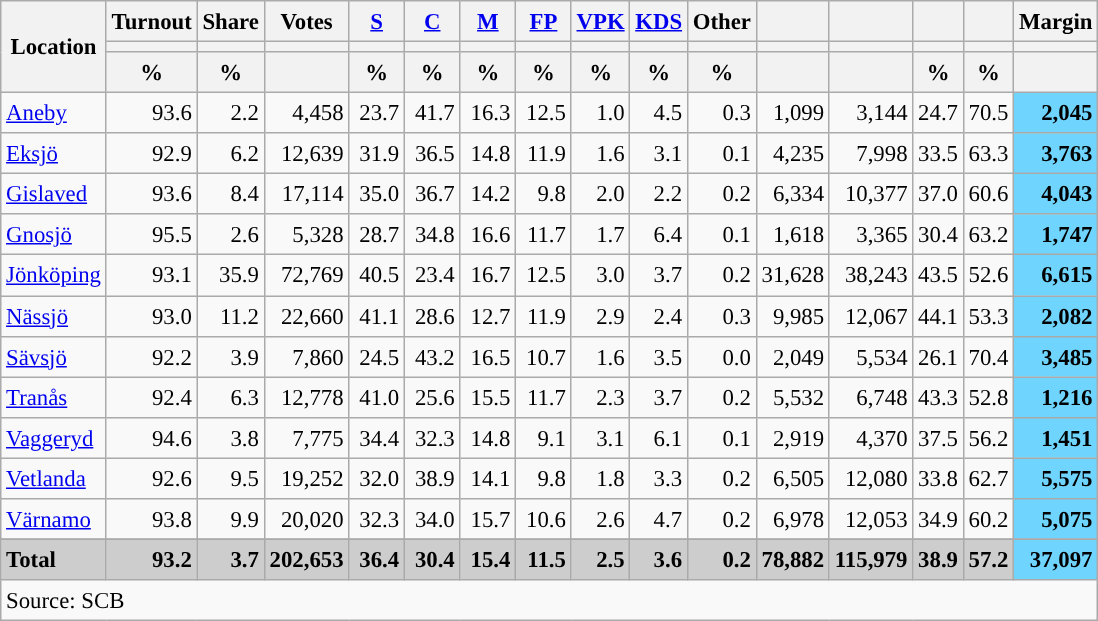<table class="wikitable sortable" style="text-align:right; font-size:95%; line-height:20px;">
<tr>
<th rowspan="3">Location</th>
<th>Turnout</th>
<th>Share</th>
<th>Votes</th>
<th width="30px" class="unsortable"><a href='#'>S</a></th>
<th width="30px" class="unsortable"><a href='#'>C</a></th>
<th width="30px" class="unsortable"><a href='#'>M</a></th>
<th width="30px" class="unsortable"><a href='#'>FP</a></th>
<th width="30px" class="unsortable"><a href='#'>VPK</a></th>
<th width="30px" class="unsortable"><a href='#'>KDS</a></th>
<th width="30px" class="unsortable">Other</th>
<th></th>
<th></th>
<th></th>
<th></th>
<th>Margin</th>
</tr>
<tr>
<th></th>
<th></th>
<th></th>
<th style="background:"></th>
<th style="background:"></th>
<th style="background:"></th>
<th style="background:"></th>
<th style="background:"></th>
<th style="background:"></th>
<th style="background:"></th>
<th style="background:"></th>
<th style="background:"></th>
<th style="background:"></th>
<th style="background:"></th>
<th></th>
</tr>
<tr>
<th data-sort-type="number">%</th>
<th data-sort-type="number">%</th>
<th></th>
<th data-sort-type="number">%</th>
<th data-sort-type="number">%</th>
<th data-sort-type="number">%</th>
<th data-sort-type="number">%</th>
<th data-sort-type="number">%</th>
<th data-sort-type="number">%</th>
<th data-sort-type="number">%</th>
<th data-sort-type="number"></th>
<th data-sort-type="number"></th>
<th data-sort-type="number">%</th>
<th data-sort-type="number">%</th>
<th data-sort-type="number"></th>
</tr>
<tr>
<td align=left><a href='#'>Aneby</a></td>
<td>93.6</td>
<td>2.2</td>
<td>4,458</td>
<td>23.7</td>
<td>41.7</td>
<td>16.3</td>
<td>12.5</td>
<td>1.0</td>
<td>4.5</td>
<td>0.3</td>
<td>1,099</td>
<td>3,144</td>
<td>24.7</td>
<td>70.5</td>
<td bgcolor=#6fd5fe><strong>2,045</strong></td>
</tr>
<tr>
<td align=left><a href='#'>Eksjö</a></td>
<td>92.9</td>
<td>6.2</td>
<td>12,639</td>
<td>31.9</td>
<td>36.5</td>
<td>14.8</td>
<td>11.9</td>
<td>1.6</td>
<td>3.1</td>
<td>0.1</td>
<td>4,235</td>
<td>7,998</td>
<td>33.5</td>
<td>63.3</td>
<td bgcolor=#6fd5fe><strong>3,763</strong></td>
</tr>
<tr>
<td align=left><a href='#'>Gislaved</a></td>
<td>93.6</td>
<td>8.4</td>
<td>17,114</td>
<td>35.0</td>
<td>36.7</td>
<td>14.2</td>
<td>9.8</td>
<td>2.0</td>
<td>2.2</td>
<td>0.2</td>
<td>6,334</td>
<td>10,377</td>
<td>37.0</td>
<td>60.6</td>
<td bgcolor=#6fd5fe><strong>4,043</strong></td>
</tr>
<tr>
<td align=left><a href='#'>Gnosjö</a></td>
<td>95.5</td>
<td>2.6</td>
<td>5,328</td>
<td>28.7</td>
<td>34.8</td>
<td>16.6</td>
<td>11.7</td>
<td>1.7</td>
<td>6.4</td>
<td>0.1</td>
<td>1,618</td>
<td>3,365</td>
<td>30.4</td>
<td>63.2</td>
<td bgcolor=#6fd5fe><strong>1,747</strong></td>
</tr>
<tr>
<td align=left><a href='#'>Jönköping</a></td>
<td>93.1</td>
<td>35.9</td>
<td>72,769</td>
<td>40.5</td>
<td>23.4</td>
<td>16.7</td>
<td>12.5</td>
<td>3.0</td>
<td>3.7</td>
<td>0.2</td>
<td>31,628</td>
<td>38,243</td>
<td>43.5</td>
<td>52.6</td>
<td bgcolor=#6fd5fe><strong>6,615</strong></td>
</tr>
<tr>
<td align=left><a href='#'>Nässjö</a></td>
<td>93.0</td>
<td>11.2</td>
<td>22,660</td>
<td>41.1</td>
<td>28.6</td>
<td>12.7</td>
<td>11.9</td>
<td>2.9</td>
<td>2.4</td>
<td>0.3</td>
<td>9,985</td>
<td>12,067</td>
<td>44.1</td>
<td>53.3</td>
<td bgcolor=#6fd5fe><strong>2,082</strong></td>
</tr>
<tr>
<td align=left><a href='#'>Sävsjö</a></td>
<td>92.2</td>
<td>3.9</td>
<td>7,860</td>
<td>24.5</td>
<td>43.2</td>
<td>16.5</td>
<td>10.7</td>
<td>1.6</td>
<td>3.5</td>
<td>0.0</td>
<td>2,049</td>
<td>5,534</td>
<td>26.1</td>
<td>70.4</td>
<td bgcolor=#6fd5fe><strong>3,485</strong></td>
</tr>
<tr>
<td align=left><a href='#'>Tranås</a></td>
<td>92.4</td>
<td>6.3</td>
<td>12,778</td>
<td>41.0</td>
<td>25.6</td>
<td>15.5</td>
<td>11.7</td>
<td>2.3</td>
<td>3.7</td>
<td>0.2</td>
<td>5,532</td>
<td>6,748</td>
<td>43.3</td>
<td>52.8</td>
<td bgcolor=#6fd5fe><strong>1,216</strong></td>
</tr>
<tr>
<td align=left><a href='#'>Vaggeryd</a></td>
<td>94.6</td>
<td>3.8</td>
<td>7,775</td>
<td>34.4</td>
<td>32.3</td>
<td>14.8</td>
<td>9.1</td>
<td>3.1</td>
<td>6.1</td>
<td>0.1</td>
<td>2,919</td>
<td>4,370</td>
<td>37.5</td>
<td>56.2</td>
<td bgcolor=#6fd5fe><strong>1,451</strong></td>
</tr>
<tr>
<td align=left><a href='#'>Vetlanda</a></td>
<td>92.6</td>
<td>9.5</td>
<td>19,252</td>
<td>32.0</td>
<td>38.9</td>
<td>14.1</td>
<td>9.8</td>
<td>1.8</td>
<td>3.3</td>
<td>0.2</td>
<td>6,505</td>
<td>12,080</td>
<td>33.8</td>
<td>62.7</td>
<td bgcolor=#6fd5fe><strong>5,575</strong></td>
</tr>
<tr>
<td align=left><a href='#'>Värnamo</a></td>
<td>93.8</td>
<td>9.9</td>
<td>20,020</td>
<td>32.3</td>
<td>34.0</td>
<td>15.7</td>
<td>10.6</td>
<td>2.6</td>
<td>4.7</td>
<td>0.2</td>
<td>6,978</td>
<td>12,053</td>
<td>34.9</td>
<td>60.2</td>
<td bgcolor=#6fd5fe><strong>5,075</strong></td>
</tr>
<tr>
</tr>
<tr style="background:#CDCDCD;">
<td align=left><strong>Total</strong></td>
<td><strong>93.2</strong></td>
<td><strong>3.7</strong></td>
<td><strong>202,653</strong></td>
<td><strong>36.4</strong></td>
<td><strong>30.4</strong></td>
<td><strong>15.4</strong></td>
<td><strong>11.5</strong></td>
<td><strong>2.5</strong></td>
<td><strong>3.6</strong></td>
<td><strong>0.2</strong></td>
<td><strong>78,882</strong></td>
<td><strong>115,979</strong></td>
<td><strong>38.9</strong></td>
<td><strong>57.2</strong></td>
<td bgcolor=#6fd5fe><strong>37,097</strong></td>
</tr>
<tr>
<td align=left colspan=16>Source: SCB </td>
</tr>
</table>
